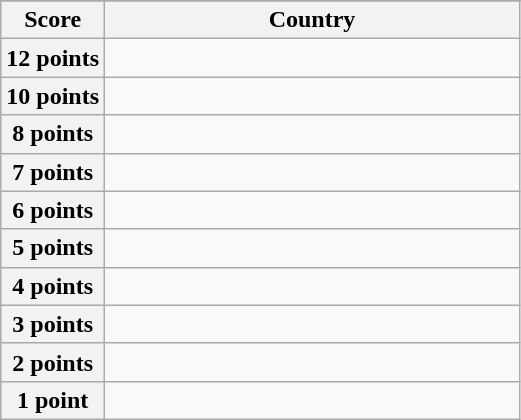<table class="wikitable">
<tr>
</tr>
<tr>
<th scope="col" width="20%">Score</th>
<th scope="col">Country</th>
</tr>
<tr>
<th scope="row">12 points</th>
<td></td>
</tr>
<tr>
<th scope="row">10 points</th>
<td></td>
</tr>
<tr>
<th scope="row">8 points</th>
<td></td>
</tr>
<tr>
<th scope="row">7 points</th>
<td></td>
</tr>
<tr>
<th scope="row">6 points</th>
<td></td>
</tr>
<tr>
<th scope="row">5 points</th>
<td></td>
</tr>
<tr>
<th scope="row">4 points</th>
<td></td>
</tr>
<tr>
<th scope="row">3 points</th>
<td></td>
</tr>
<tr>
<th scope="row">2 points</th>
<td></td>
</tr>
<tr>
<th scope="row">1 point</th>
<td></td>
</tr>
</table>
